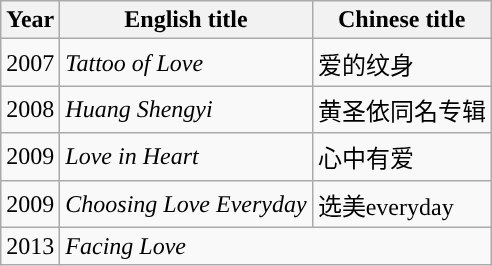<table class="wikitable sortable">
<tr>
<th>Year</th>
<th>English title</th>
<th>Chinese title</th>
</tr>
<tr>
<td>2007</td>
<td><em>Tattoo of Love</em></td>
<td>爱的纹身</td>
</tr>
<tr>
<td>2008</td>
<td><em>Huang Shengyi</em></td>
<td>黄圣依同名专辑</td>
</tr>
<tr>
<td>2009</td>
<td><em>Love in Heart</em></td>
<td>心中有爱</td>
</tr>
<tr>
<td>2009</td>
<td><em>Choosing Love Everyday</em></td>
<td>选美everyday</td>
</tr>
<tr>
<td>2013</td>
<td colspan=2><em>Facing Love</em></td>
</tr>
</table>
